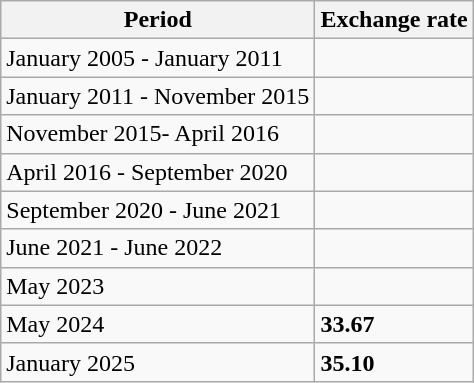<table class="wikitable mw-collapsible">
<tr>
<th>Period</th>
<th>Exchange rate</th>
</tr>
<tr>
<td>January 2005 - January 2011</td>
<td></td>
</tr>
<tr>
<td>January 2011 - November 2015</td>
<td></td>
</tr>
<tr>
<td>November 2015- April 2016</td>
<td></td>
</tr>
<tr>
<td>April 2016 - September 2020</td>
<td></td>
</tr>
<tr>
<td>September 2020 - June 2021</td>
<td></td>
</tr>
<tr>
<td>June 2021 - June 2022</td>
<td></td>
</tr>
<tr>
<td>May 2023</td>
<td></td>
</tr>
<tr>
<td>May 2024</td>
<td><strong>33.67</strong></td>
</tr>
<tr>
<td>January 2025</td>
<td><strong>35.10</strong></td>
</tr>
</table>
